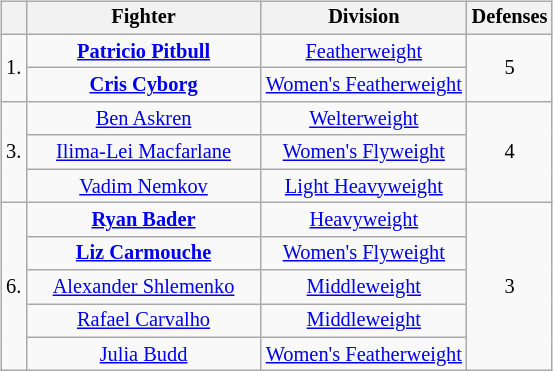<table>
<tr style="vertical-align:top; font-size:85%;">
<td><br><table class=wikitable>
<tr>
<th></th>
<th width=150>Fighter</th>
<th>Division</th>
<th>Defenses</th>
</tr>
<tr>
<td rowspan=2>1.</td>
<td style="text-align:center;"><strong> <a href='#'>Patricio Pitbull</a></strong></td>
<td style="text-align:center;"><a href='#'>Featherweight</a></td>
<td rowspan=2 style="text-align:center;">5</td>
</tr>
<tr>
<td style="text-align:center;"><strong> <a href='#'>Cris Cyborg</a></strong></td>
<td style="text-align:center;"><a href='#'>Women's Featherweight</a></td>
</tr>
<tr>
<td rowspan=3>3.</td>
<td style="text-align:center;"> <a href='#'>Ben Askren</a></td>
<td style="text-align:center;"><a href='#'>Welterweight</a></td>
<td rowspan=3 style="text-align:center;">4</td>
</tr>
<tr>
<td style="text-align:center;"> <a href='#'>Ilima-Lei Macfarlane</a></td>
<td style="text-align:center;"><a href='#'>Women's Flyweight</a></td>
</tr>
<tr>
<td style="text-align:center;"> <a href='#'>Vadim Nemkov</a></td>
<td style="text-align:center;"><a href='#'>Light Heavyweight</a></td>
</tr>
<tr>
<td rowspan=5>6.</td>
<td style="text-align:center;"><strong> <a href='#'>Ryan Bader</a></strong></td>
<td style="text-align:center;"><a href='#'>Heavyweight</a></td>
<td rowspan=5 style="text-align:center;">3</td>
</tr>
<tr>
<td style="text-align:center;"><strong> <a href='#'>Liz Carmouche</a></strong></td>
<td style="text-align:center;"><a href='#'>Women's Flyweight</a></td>
</tr>
<tr>
<td style="text-align:center;"> <a href='#'>Alexander Shlemenko</a></td>
<td style="text-align:center;"><a href='#'>Middleweight</a></td>
</tr>
<tr>
<td style="text-align:center;"> <a href='#'>Rafael Carvalho</a></td>
<td style="text-align:center;"><a href='#'>Middleweight</a></td>
</tr>
<tr>
<td style="text-align:center;"> <a href='#'>Julia Budd</a></td>
<td style="text-align:center;"><a href='#'>Women's Featherweight</a><br></td>
</tr>
</table>
</td>
</tr>
</table>
